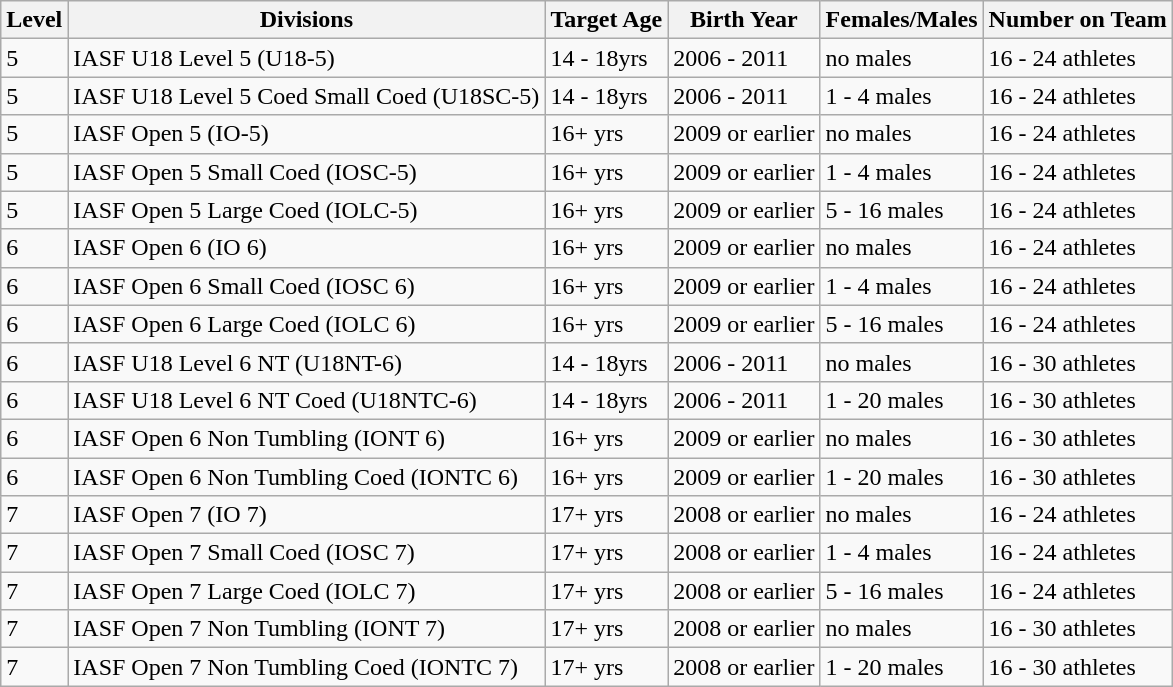<table class="wikitable">
<tr>
<th>Level</th>
<th>Divisions</th>
<th>Target Age</th>
<th>Birth Year</th>
<th>Females/Males</th>
<th>Number on Team</th>
</tr>
<tr>
<td>5</td>
<td>IASF U18 Level 5 (U18-5)</td>
<td>14 - 18yrs</td>
<td>2006 - 2011</td>
<td>no males</td>
<td>16 - 24 athletes</td>
</tr>
<tr>
<td>5</td>
<td>IASF U18 Level 5 Coed Small Coed (U18SC-5)</td>
<td>14 - 18yrs</td>
<td>2006 - 2011</td>
<td>1 - 4 males</td>
<td>16 - 24 athletes</td>
</tr>
<tr>
<td>5</td>
<td>IASF Open 5 (IO-5)</td>
<td>16+ yrs</td>
<td>2009 or earlier</td>
<td>no males</td>
<td>16 - 24 athletes</td>
</tr>
<tr>
<td>5</td>
<td>IASF Open 5 Small Coed (IOSC-5)</td>
<td>16+ yrs</td>
<td>2009 or earlier</td>
<td>1 - 4 males</td>
<td>16 - 24 athletes</td>
</tr>
<tr>
<td>5</td>
<td>IASF Open 5 Large Coed (IOLC-5)</td>
<td>16+ yrs</td>
<td>2009 or earlier</td>
<td>5 - 16 males</td>
<td>16 - 24 athletes</td>
</tr>
<tr>
<td>6</td>
<td>IASF Open 6 (IO 6)</td>
<td>16+ yrs</td>
<td>2009 or earlier</td>
<td>no males</td>
<td>16 - 24 athletes</td>
</tr>
<tr>
<td>6</td>
<td>IASF Open 6 Small Coed (IOSC 6)</td>
<td>16+ yrs</td>
<td>2009 or earlier</td>
<td>1 - 4 males</td>
<td>16 - 24 athletes</td>
</tr>
<tr>
<td>6</td>
<td>IASF Open 6 Large Coed (IOLC 6)</td>
<td>16+ yrs</td>
<td>2009 or earlier</td>
<td>5 - 16 males</td>
<td>16 - 24 athletes</td>
</tr>
<tr>
<td>6</td>
<td>IASF U18 Level 6 NT (U18NT-6)</td>
<td>14 - 18yrs</td>
<td>2006 - 2011</td>
<td>no males</td>
<td>16 - 30 athletes</td>
</tr>
<tr>
<td>6</td>
<td>IASF U18 Level 6 NT Coed (U18NTC-6)</td>
<td>14 - 18yrs</td>
<td>2006 - 2011</td>
<td>1 - 20 males</td>
<td>16 - 30 athletes</td>
</tr>
<tr>
<td>6</td>
<td>IASF Open 6 Non Tumbling (IONT 6)</td>
<td>16+ yrs</td>
<td>2009 or earlier</td>
<td>no males</td>
<td>16 - 30 athletes</td>
</tr>
<tr>
<td>6</td>
<td>IASF Open 6 Non Tumbling Coed (IONTC 6)</td>
<td>16+ yrs</td>
<td>2009 or earlier</td>
<td>1 - 20 males</td>
<td>16 - 30 athletes</td>
</tr>
<tr>
<td>7</td>
<td>IASF Open 7 (IO 7)</td>
<td>17+ yrs</td>
<td>2008 or earlier</td>
<td>no males</td>
<td>16 - 24 athletes</td>
</tr>
<tr>
<td>7</td>
<td>IASF Open 7 Small Coed (IOSC 7)</td>
<td>17+ yrs</td>
<td>2008 or earlier</td>
<td>1 - 4 males</td>
<td>16 - 24 athletes</td>
</tr>
<tr>
<td>7</td>
<td>IASF Open 7 Large Coed (IOLC 7)</td>
<td>17+ yrs</td>
<td>2008 or earlier</td>
<td>5 - 16 males</td>
<td>16 - 24 athletes</td>
</tr>
<tr>
<td>7</td>
<td>IASF Open 7 Non Tumbling (IONT 7)</td>
<td>17+ yrs</td>
<td>2008 or earlier</td>
<td>no males</td>
<td>16 - 30 athletes</td>
</tr>
<tr>
<td>7</td>
<td>IASF Open 7 Non Tumbling Coed (IONTC 7)</td>
<td>17+ yrs</td>
<td>2008 or earlier</td>
<td>1 - 20 males</td>
<td>16 - 30 athletes</td>
</tr>
</table>
